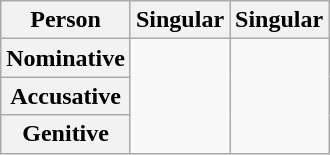<table class="wikitable">
<tr>
<th>Person</th>
<th>Singular</th>
<th>Singular</th>
</tr>
<tr>
<th>Nominative</th>
<td rowspan=3> <em></em></td>
<td rowspan=3> <em></em></td>
</tr>
<tr>
<th>Accusative</th>
</tr>
<tr>
<th>Genitive</th>
</tr>
</table>
